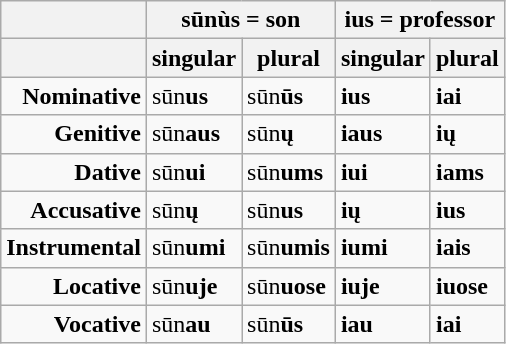<table class="wikitable">
<tr>
<th> </th>
<th colspan=2>sūnùs = son</th>
<th colspan=2>ius = professor</th>
</tr>
<tr>
<th> </th>
<th>singular</th>
<th>plural</th>
<th>singular</th>
<th>plural</th>
</tr>
<tr>
<td align="right"><strong>Nominative</strong></td>
<td>sūn<strong>us</strong></td>
<td>sūn<strong>ūs</strong></td>
<td><strong>ius</strong></td>
<td><strong>iai</strong></td>
</tr>
<tr>
<td align="right"><strong>Genitive</strong></td>
<td>sūn<strong>aus</strong></td>
<td>sūn<strong>ų</strong></td>
<td><strong>iaus</strong></td>
<td><strong>ių</strong></td>
</tr>
<tr>
<td align="right"><strong>Dative</strong></td>
<td>sūn<strong>ui</strong></td>
<td>sūn<strong>ums</strong></td>
<td><strong>iui</strong></td>
<td><strong>iams</strong></td>
</tr>
<tr>
<td align="right"><strong>Accusative</strong></td>
<td>sūn<strong>ų</strong></td>
<td>sūn<strong>us</strong></td>
<td><strong>ių</strong></td>
<td><strong>ius</strong></td>
</tr>
<tr>
<td align="right"><strong>Instrumental</strong></td>
<td>sūn<strong>umi</strong></td>
<td>sūn<strong>umis</strong></td>
<td><strong>iumi</strong></td>
<td><strong>iais</strong></td>
</tr>
<tr>
<td align="right"><strong>Locative</strong></td>
<td>sūn<strong>uje</strong></td>
<td>sūn<strong>uose</strong></td>
<td><strong>iuje</strong></td>
<td><strong>iuose</strong></td>
</tr>
<tr>
<td align="right"><strong>Vocative</strong></td>
<td>sūn<strong>au</strong></td>
<td>sūn<strong>ūs</strong></td>
<td><strong>iau</strong></td>
<td><strong>iai</strong></td>
</tr>
</table>
